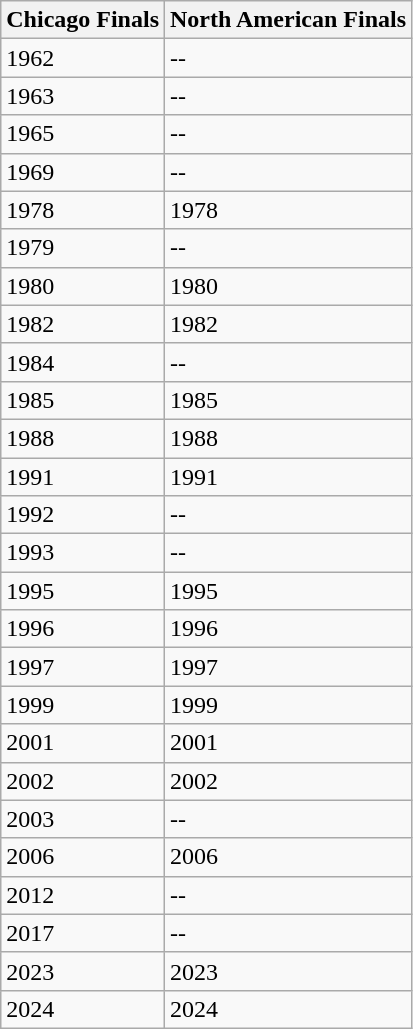<table class="wikitable sortable">
<tr>
<th>Chicago Finals</th>
<th>North American Finals</th>
</tr>
<tr>
<td>1962</td>
<td>--</td>
</tr>
<tr>
<td>1963</td>
<td>--</td>
</tr>
<tr>
<td>1965</td>
<td>--</td>
</tr>
<tr>
<td>1969</td>
<td>--</td>
</tr>
<tr>
<td>1978</td>
<td>1978</td>
</tr>
<tr>
<td>1979</td>
<td>--</td>
</tr>
<tr>
<td>1980</td>
<td>1980</td>
</tr>
<tr>
<td>1982</td>
<td>1982</td>
</tr>
<tr>
<td>1984</td>
<td>--</td>
</tr>
<tr>
<td>1985</td>
<td>1985</td>
</tr>
<tr>
<td>1988</td>
<td>1988</td>
</tr>
<tr>
<td>1991</td>
<td>1991</td>
</tr>
<tr>
<td>1992</td>
<td>--</td>
</tr>
<tr>
<td>1993</td>
<td>--</td>
</tr>
<tr>
<td>1995</td>
<td>1995</td>
</tr>
<tr>
<td>1996</td>
<td>1996</td>
</tr>
<tr>
<td>1997</td>
<td>1997</td>
</tr>
<tr>
<td>1999</td>
<td>1999</td>
</tr>
<tr>
<td>2001</td>
<td>2001</td>
</tr>
<tr>
<td>2002</td>
<td>2002</td>
</tr>
<tr>
<td>2003</td>
<td>--</td>
</tr>
<tr>
<td>2006</td>
<td>2006</td>
</tr>
<tr>
<td>2012</td>
<td>--</td>
</tr>
<tr>
<td>2017</td>
<td>--</td>
</tr>
<tr>
<td>2023</td>
<td>2023</td>
</tr>
<tr>
<td>2024</td>
<td>2024</td>
</tr>
</table>
